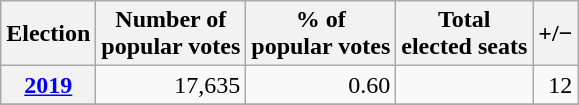<table class="wikitable" style="text-align: right;">
<tr align=center>
<th>Election</th>
<th>Number of<br>popular votes</th>
<th>% of<br>popular votes</th>
<th>Total<br>elected seats</th>
<th>+/−</th>
</tr>
<tr>
<th><a href='#'>2019</a></th>
<td>17,635</td>
<td>0.60</td>
<td></td>
<td>12</td>
</tr>
<tr>
</tr>
</table>
